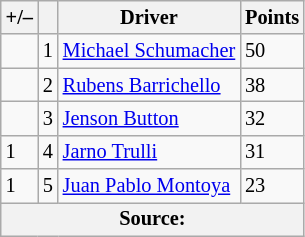<table class="wikitable" style="font-size: 85%;">
<tr>
<th scope="col">+/–</th>
<th scope="col"></th>
<th scope="col">Driver</th>
<th scope="col">Points</th>
</tr>
<tr>
<td></td>
<td align="center">1</td>
<td> <a href='#'>Michael Schumacher</a></td>
<td>50</td>
</tr>
<tr>
<td></td>
<td align="center">2</td>
<td> <a href='#'>Rubens Barrichello</a></td>
<td>38</td>
</tr>
<tr>
<td></td>
<td align="center">3</td>
<td> <a href='#'>Jenson Button</a></td>
<td>32</td>
</tr>
<tr>
<td> 1</td>
<td align="center">4</td>
<td> <a href='#'>Jarno Trulli</a></td>
<td>31</td>
</tr>
<tr>
<td> 1</td>
<td align="center">5</td>
<td> <a href='#'>Juan Pablo Montoya</a></td>
<td>23</td>
</tr>
<tr>
<th colspan=4>Source: </th>
</tr>
</table>
